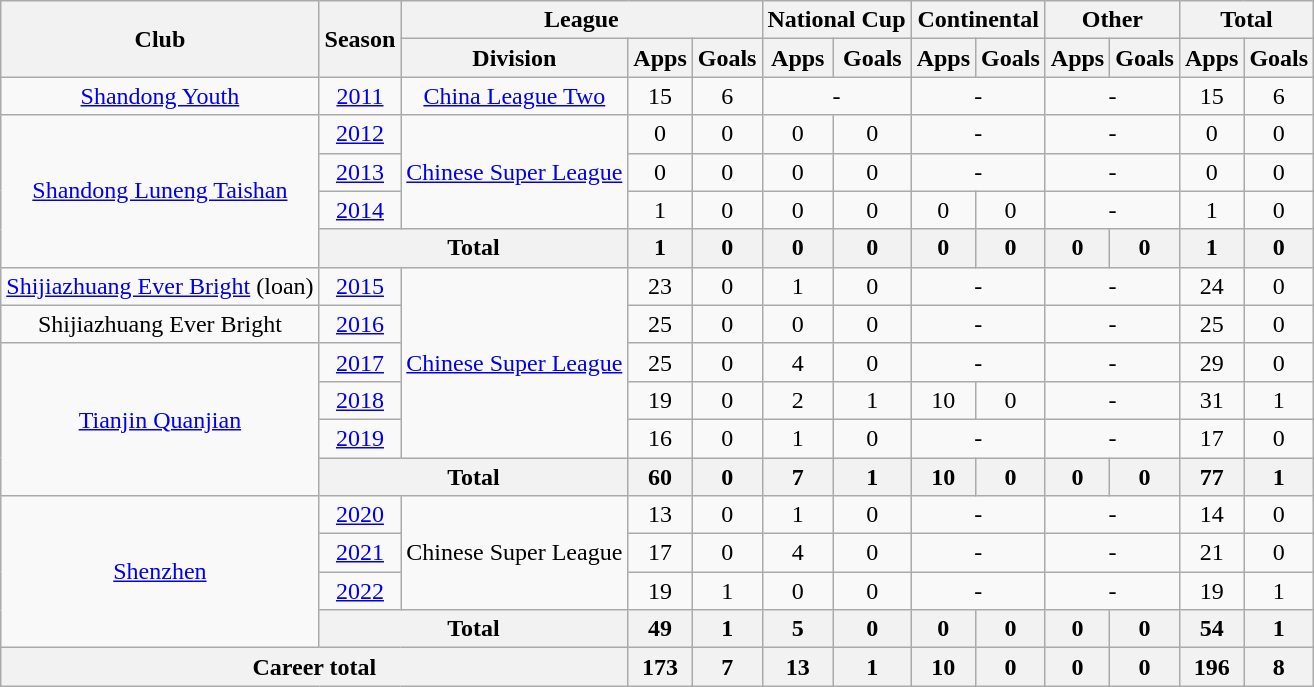<table class="wikitable" style="text-align: center">
<tr>
<th rowspan="2">Club</th>
<th rowspan="2">Season</th>
<th colspan="3">League</th>
<th colspan="2">National Cup</th>
<th colspan="2">Continental</th>
<th colspan="2">Other</th>
<th colspan="2">Total</th>
</tr>
<tr>
<th>Division</th>
<th>Apps</th>
<th>Goals</th>
<th>Apps</th>
<th>Goals</th>
<th>Apps</th>
<th>Goals</th>
<th>Apps</th>
<th>Goals</th>
<th>Apps</th>
<th>Goals</th>
</tr>
<tr>
<td><a href='#'>Shandong Youth</a></td>
<td><a href='#'>2011</a></td>
<td><a href='#'>China League Two</a></td>
<td>15</td>
<td>6</td>
<td colspan="2">-</td>
<td colspan="2">-</td>
<td colspan="2">-</td>
<td>15</td>
<td>6</td>
</tr>
<tr>
<td rowspan=4><a href='#'>Shandong Luneng Taishan</a></td>
<td><a href='#'>2012</a></td>
<td rowspan=3><a href='#'>Chinese Super League</a></td>
<td>0</td>
<td>0</td>
<td>0</td>
<td>0</td>
<td colspan="2">-</td>
<td colspan="2">-</td>
<td>0</td>
<td>0</td>
</tr>
<tr>
<td><a href='#'>2013</a></td>
<td>0</td>
<td>0</td>
<td>0</td>
<td>0</td>
<td colspan="2">-</td>
<td colspan="2">-</td>
<td>0</td>
<td>0</td>
</tr>
<tr>
<td><a href='#'>2014</a></td>
<td>1</td>
<td>0</td>
<td>0</td>
<td>0</td>
<td>0</td>
<td>0</td>
<td colspan="2">-</td>
<td>1</td>
<td>0</td>
</tr>
<tr>
<th colspan=2>Total</th>
<th>1</th>
<th>0</th>
<th>0</th>
<th>0</th>
<th>0</th>
<th>0</th>
<th>0</th>
<th>0</th>
<th>1</th>
<th>0</th>
</tr>
<tr>
<td><a href='#'>Shijiazhuang Ever Bright</a> (loan)</td>
<td><a href='#'>2015</a></td>
<td rowspan=5><a href='#'>Chinese Super League</a></td>
<td>23</td>
<td>0</td>
<td>1</td>
<td>0</td>
<td colspan="2">-</td>
<td colspan="2">-</td>
<td>24</td>
<td>0</td>
</tr>
<tr>
<td>Shijiazhuang Ever Bright</td>
<td><a href='#'>2016</a></td>
<td>25</td>
<td>0</td>
<td>0</td>
<td>0</td>
<td colspan="2">-</td>
<td colspan="2">-</td>
<td>25</td>
<td>0</td>
</tr>
<tr>
<td rowspan=4><a href='#'>Tianjin Quanjian</a></td>
<td><a href='#'>2017</a></td>
<td>25</td>
<td>0</td>
<td>4</td>
<td>0</td>
<td colspan="2">-</td>
<td colspan="2">-</td>
<td>29</td>
<td>0</td>
</tr>
<tr>
<td><a href='#'>2018</a></td>
<td>19</td>
<td>0</td>
<td>2</td>
<td>1</td>
<td>10</td>
<td>0</td>
<td colspan="2">-</td>
<td>31</td>
<td>1</td>
</tr>
<tr>
<td><a href='#'>2019</a></td>
<td>16</td>
<td>0</td>
<td>1</td>
<td>0</td>
<td colspan="2">-</td>
<td colspan="2">-</td>
<td>17</td>
<td>0</td>
</tr>
<tr>
<th colspan=2>Total</th>
<th>60</th>
<th>0</th>
<th>7</th>
<th>1</th>
<th>10</th>
<th>0</th>
<th>0</th>
<th>0</th>
<th>77</th>
<th>1</th>
</tr>
<tr>
<td rowspan=4><a href='#'>Shenzhen</a></td>
<td><a href='#'>2020</a></td>
<td rowspan=3>Chinese Super League</td>
<td>13</td>
<td>0</td>
<td>1</td>
<td>0</td>
<td colspan="2">-</td>
<td colspan="2">-</td>
<td>14</td>
<td>0</td>
</tr>
<tr>
<td><a href='#'>2021</a></td>
<td>17</td>
<td>0</td>
<td>4</td>
<td>0</td>
<td colspan="2">-</td>
<td colspan="2">-</td>
<td>21</td>
<td>0</td>
</tr>
<tr>
<td><a href='#'>2022</a></td>
<td>19</td>
<td>1</td>
<td>0</td>
<td>0</td>
<td colspan="2">-</td>
<td colspan="2">-</td>
<td>19</td>
<td>1</td>
</tr>
<tr>
<th colspan=2>Total</th>
<th>49</th>
<th>1</th>
<th>5</th>
<th>0</th>
<th>0</th>
<th>0</th>
<th>0</th>
<th>0</th>
<th>54</th>
<th>1</th>
</tr>
<tr>
<th colspan=3>Career total</th>
<th>173</th>
<th>7</th>
<th>13</th>
<th>1</th>
<th>10</th>
<th>0</th>
<th>0</th>
<th>0</th>
<th>196</th>
<th>8</th>
</tr>
</table>
